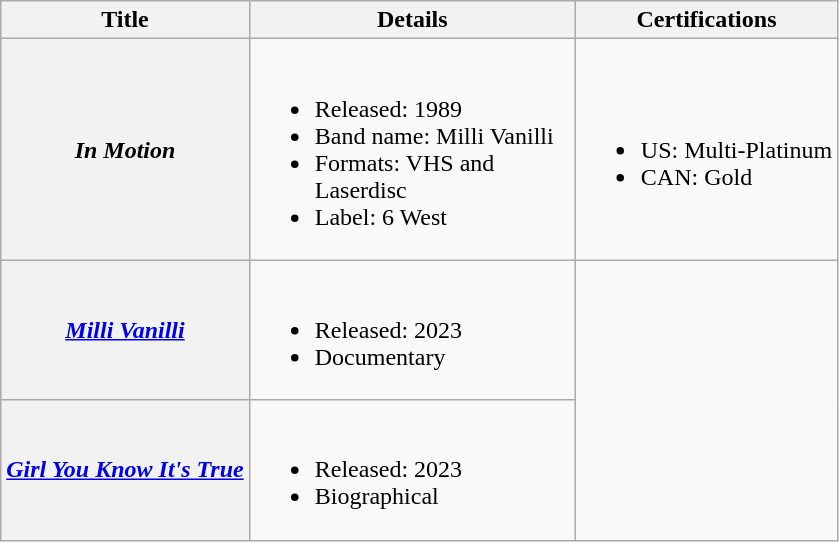<table class="wikitable plainrowheaders">
<tr>
<th>Title</th>
<th style="width:210px;">Details</th>
<th>Certifications</th>
</tr>
<tr>
<th scope="row"><em>In Motion</em></th>
<td><br><ul><li>Released: 1989</li><li>Band name: Milli Vanilli</li><li>Formats: VHS and Laserdisc</li><li>Label: 6 West</li></ul></td>
<td><br><ul><li>US: Multi-Platinum</li><li>CAN: Gold</li></ul></td>
</tr>
<tr>
<th scope="row"><em><a href='#'>Milli Vanilli</a></em></th>
<td><br><ul><li>Released: 2023</li><li>Documentary</li></ul></td>
</tr>
<tr>
<th scope="row"><em><a href='#'>Girl You Know It's True</a></em></th>
<td><br><ul><li>Released: 2023</li><li>Biographical</li></ul></td>
</tr>
</table>
